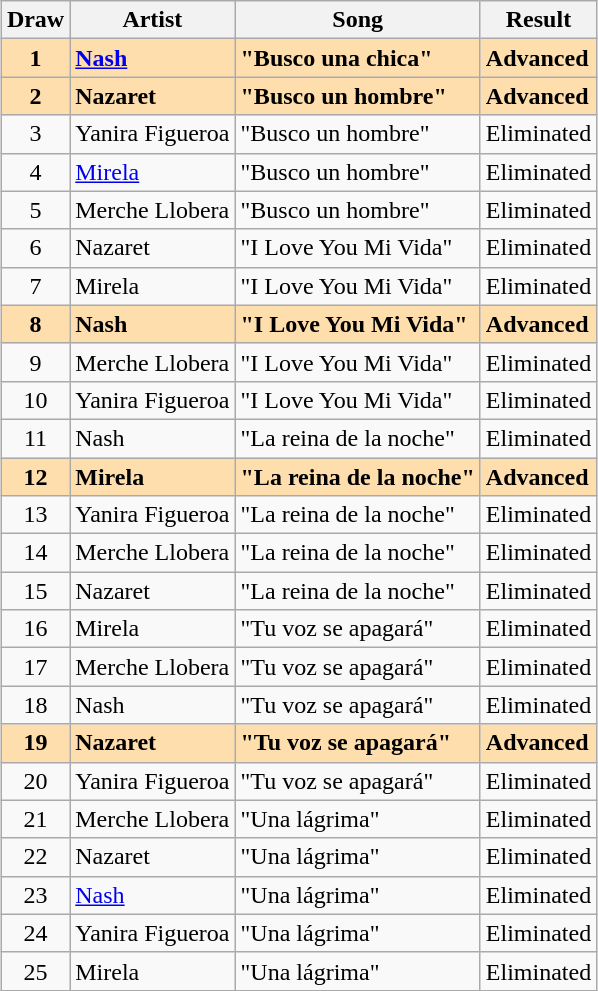<table class="sortable wikitable" style="margin: 1em auto 1em auto; text-align:center;">
<tr>
<th>Draw</th>
<th>Artist</th>
<th>Song</th>
<th>Result</th>
</tr>
<tr style="font-weight:bold; background:navajowhite;">
<td>1</td>
<td align="left"><a href='#'>Nash</a></td>
<td align="left">"Busco una chica"</td>
<td align="left">Advanced</td>
</tr>
<tr style="font-weight:bold; background:navajowhite;">
<td>2</td>
<td align="left">Nazaret</td>
<td align="left">"Busco un hombre"</td>
<td align="left">Advanced</td>
</tr>
<tr>
<td>3</td>
<td align="left">Yanira Figueroa</td>
<td align="left">"Busco un hombre"</td>
<td align="left">Eliminated</td>
</tr>
<tr>
<td>4</td>
<td align="left"><a href='#'>Mirela</a></td>
<td align="left">"Busco un hombre"</td>
<td align="left">Eliminated</td>
</tr>
<tr>
<td>5</td>
<td align="left">Merche Llobera</td>
<td align="left">"Busco un hombre"</td>
<td align="left">Eliminated</td>
</tr>
<tr>
<td>6</td>
<td align="left">Nazaret</td>
<td align="left">"I Love You Mi Vida"</td>
<td align="left">Eliminated</td>
</tr>
<tr>
<td>7</td>
<td align="left">Mirela</td>
<td align="left">"I Love You Mi Vida"</td>
<td align="left">Eliminated</td>
</tr>
<tr style="font-weight:bold; background:navajowhite;">
<td>8</td>
<td align="left">Nash</td>
<td align="left">"I Love You Mi Vida"</td>
<td align="left">Advanced</td>
</tr>
<tr>
<td>9</td>
<td align="left">Merche Llobera</td>
<td align="left">"I Love You Mi Vida"</td>
<td align="left">Eliminated</td>
</tr>
<tr>
<td>10</td>
<td align="left">Yanira Figueroa</td>
<td align="left">"I Love You Mi Vida"</td>
<td align="left">Eliminated</td>
</tr>
<tr>
<td>11</td>
<td align="left">Nash</td>
<td align="left">"La reina de la noche"</td>
<td align="left">Eliminated</td>
</tr>
<tr style="font-weight:bold; background:navajowhite;">
<td>12</td>
<td align="left">Mirela</td>
<td align="left">"La reina de la noche"</td>
<td align="left">Advanced</td>
</tr>
<tr>
<td>13</td>
<td align="left">Yanira Figueroa</td>
<td align="left">"La reina de la noche"</td>
<td align="left">Eliminated</td>
</tr>
<tr>
<td>14</td>
<td align="left">Merche Llobera</td>
<td align="left">"La reina de la noche"</td>
<td align="left">Eliminated</td>
</tr>
<tr>
<td>15</td>
<td align="left">Nazaret</td>
<td align="left">"La reina de la noche"</td>
<td align="left">Eliminated</td>
</tr>
<tr>
<td>16</td>
<td align="left">Mirela</td>
<td align="left">"Tu voz se apagará"</td>
<td align="left">Eliminated</td>
</tr>
<tr>
<td>17</td>
<td align="left">Merche Llobera</td>
<td align="left">"Tu voz se apagará"</td>
<td align="left">Eliminated</td>
</tr>
<tr>
<td>18</td>
<td align="left">Nash</td>
<td align="left">"Tu voz se apagará"</td>
<td align="left">Eliminated</td>
</tr>
<tr style="font-weight:bold; background:navajowhite;">
<td>19</td>
<td align="left">Nazaret</td>
<td align="left">"Tu voz se apagará"</td>
<td align="left">Advanced</td>
</tr>
<tr>
<td>20</td>
<td align="left">Yanira Figueroa</td>
<td align="left">"Tu voz se apagará"</td>
<td align="left">Eliminated</td>
</tr>
<tr>
<td>21</td>
<td align="left">Merche Llobera</td>
<td align="left">"Una lágrima"</td>
<td align="left">Eliminated</td>
</tr>
<tr>
<td>22</td>
<td align="left">Nazaret</td>
<td align="left">"Una lágrima"</td>
<td align="left">Eliminated</td>
</tr>
<tr>
<td>23</td>
<td align="left"><a href='#'>Nash</a></td>
<td align="left">"Una lágrima"</td>
<td align="left">Eliminated</td>
</tr>
<tr>
<td>24</td>
<td align="left">Yanira Figueroa</td>
<td align="left">"Una lágrima"</td>
<td align="left">Eliminated</td>
</tr>
<tr>
<td>25</td>
<td align="left">Mirela</td>
<td align="left">"Una lágrima"</td>
<td align="left">Eliminated</td>
</tr>
</table>
